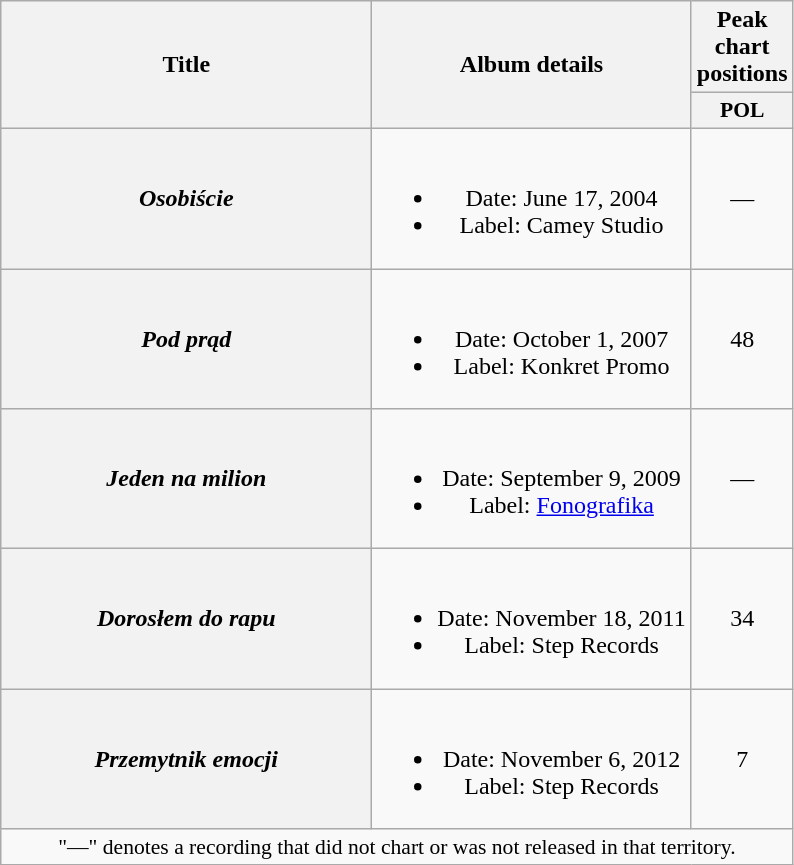<table class="wikitable plainrowheaders" style="text-align:center;">
<tr>
<th scope="col" rowspan="2" style="width:15em;">Title</th>
<th scope="col" rowspan="2">Album details</th>
<th scope="col" colspan="1">Peak chart positions</th>
</tr>
<tr>
<th scope="col" style="width:3em;font-size:90%;">POL<br></th>
</tr>
<tr>
<th scope="row"><em>Osobiście</em></th>
<td><br><ul><li>Date: June 17, 2004</li><li>Label: Camey Studio</li></ul></td>
<td>—</td>
</tr>
<tr>
<th scope="row"><em>Pod prąd</em></th>
<td><br><ul><li>Date: October 1, 2007</li><li>Label: Konkret Promo</li></ul></td>
<td>48</td>
</tr>
<tr>
<th scope="row"><em>Jeden na milion</em></th>
<td><br><ul><li>Date: September 9, 2009</li><li>Label: <a href='#'>Fonografika</a></li></ul></td>
<td>—</td>
</tr>
<tr>
<th scope="row"><em>Dorosłem do rapu</em></th>
<td><br><ul><li>Date: November 18, 2011</li><li>Label: Step Records</li></ul></td>
<td>34</td>
</tr>
<tr>
<th scope="row"><em>Przemytnik emocji</em></th>
<td><br><ul><li>Date: November 6, 2012</li><li>Label: Step Records</li></ul></td>
<td>7</td>
</tr>
<tr>
<td colspan="20" style="font-size:90%">"—" denotes a recording that did not chart or was not released in that territory.</td>
</tr>
</table>
